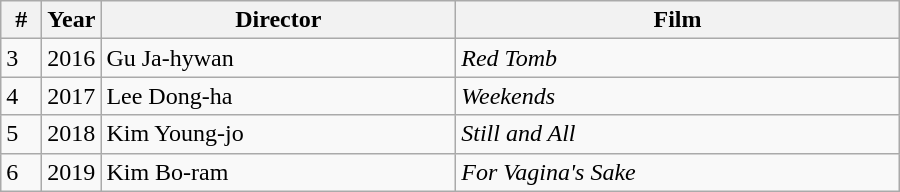<table class="wikitable" style="width:600px">
<tr>
<th width=20>#</th>
<th width=30>Year</th>
<th>Director</th>
<th>Film</th>
</tr>
<tr>
<td>3</td>
<td>2016</td>
<td>Gu Ja-hywan</td>
<td><em>Red Tomb</em></td>
</tr>
<tr>
<td>4</td>
<td>2017</td>
<td>Lee Dong-ha</td>
<td><em>Weekends</em></td>
</tr>
<tr>
<td>5</td>
<td>2018</td>
<td>Kim Young-jo</td>
<td><em>Still and All</em></td>
</tr>
<tr>
<td>6</td>
<td>2019</td>
<td>Kim Bo-ram</td>
<td><em>For Vagina's Sake</em></td>
</tr>
</table>
